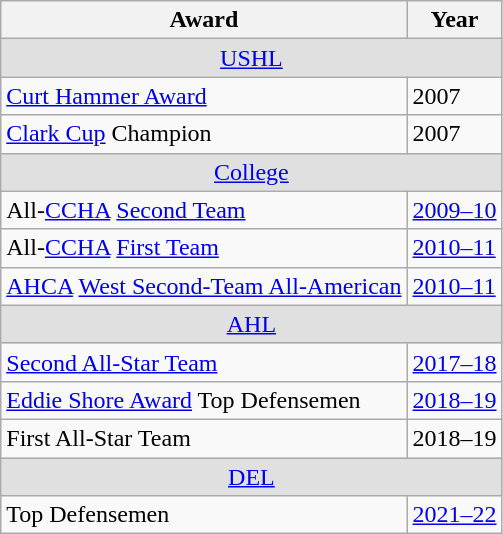<table class="wikitable">
<tr>
<th>Award</th>
<th>Year</th>
</tr>
<tr ALIGN="center" bgcolor="#e0e0e0">
<td colspan="3"><a href='#'>USHL</a></td>
</tr>
<tr>
<td><a href='#'>Curt Hammer Award</a></td>
<td>2007</td>
</tr>
<tr>
<td><a href='#'>Clark Cup</a> Champion</td>
<td>2007</td>
</tr>
<tr ALIGN="center" bgcolor="#e0e0e0">
<td colspan="3"><a href='#'>College</a></td>
</tr>
<tr>
<td>All-<a href='#'>CCHA</a> <a href='#'>Second Team</a></td>
<td><a href='#'>2009–10</a></td>
</tr>
<tr>
<td>All-<a href='#'>CCHA</a> <a href='#'>First Team</a></td>
<td><a href='#'>2010–11</a></td>
</tr>
<tr>
<td><a href='#'>AHCA</a> <a href='#'>West Second-Team All-American</a></td>
<td><a href='#'>2010–11</a></td>
</tr>
<tr ALIGN="center" bgcolor="#e0e0e0">
<td colspan="3"><a href='#'>AHL</a></td>
</tr>
<tr>
<td><a href='#'>Second All-Star Team</a></td>
<td><a href='#'>2017–18</a></td>
</tr>
<tr>
<td><a href='#'>Eddie Shore Award</a> Top Defensemen</td>
<td><a href='#'>2018–19</a></td>
</tr>
<tr>
<td>First All-Star Team</td>
<td>2018–19</td>
</tr>
<tr ALIGN="center" bgcolor="#e0e0e0">
<td colspan="3"><a href='#'>DEL</a></td>
</tr>
<tr>
<td>Top Defensemen</td>
<td><a href='#'>2021–22</a></td>
</tr>
</table>
